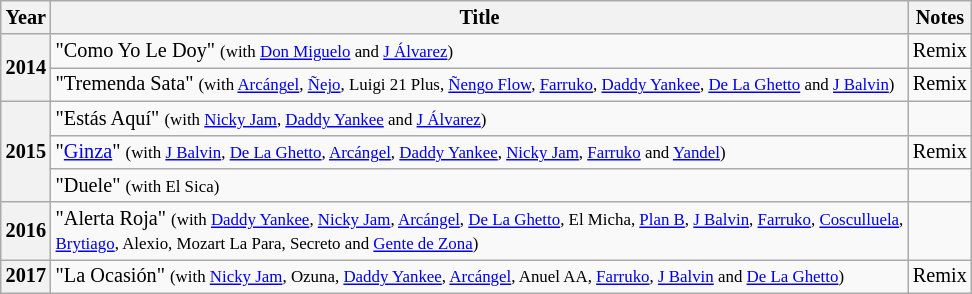<table class="wikitable plainrowheaders" style="font-size: 13.5px">
<tr>
<th>Year</th>
<th>Title</th>
<th>Notes</th>
</tr>
<tr>
<th scope="row" rowspan="2">2014</th>
<td>"Como Yo Le Doy" <small>(with <a href='#'>Don Miguelo</a> and <a href='#'>J Álvarez</a>)</small></td>
<td>Remix</td>
</tr>
<tr>
<td>"Tremenda Sata" <small>(with <a href='#'>Arcángel</a>, <a href='#'>Ñejo</a>, Luigi 21 Plus, <a href='#'>Ñengo Flow</a>, <a href='#'>Farruko</a>, <a href='#'>Daddy Yankee</a>, <a href='#'>De La Ghetto</a> and <a href='#'>J Balvin</a>)</small></td>
<td>Remix</td>
</tr>
<tr>
<th scope="row" rowspan="3">2015</th>
<td>"Estás Aquí" <small>(with <a href='#'>Nicky Jam</a>, <a href='#'>Daddy Yankee</a> and <a href='#'>J Álvarez</a>)</small></td>
<td></td>
</tr>
<tr>
<td>"<a href='#'>Ginza</a>" <small>(with <a href='#'>J Balvin</a>, <a href='#'>De La Ghetto</a>, <a href='#'>Arcángel</a>, <a href='#'>Daddy Yankee</a>, <a href='#'>Nicky Jam</a>, <a href='#'>Farruko</a> and <a href='#'>Yandel</a>)</small></td>
<td>Remix</td>
</tr>
<tr>
<td>"Duele" <small>(with El Sica)</small></td>
<td></td>
</tr>
<tr>
<th scope="row">2016</th>
<td>"Alerta Roja" <small>(with <a href='#'>Daddy Yankee</a>, <a href='#'>Nicky Jam</a>, <a href='#'>Arcángel</a>, <a href='#'>De La Ghetto</a>, El Micha, <a href='#'>Plan B</a>, <a href='#'>J Balvin</a>, <a href='#'>Farruko</a>, <a href='#'>Cosculluela</a>,<br><a href='#'>Brytiago</a>, Alexio, Mozart La Para, Secreto and <a href='#'>Gente de Zona</a>)</small></td>
<td></td>
</tr>
<tr>
<th scope="row">2017</th>
<td>"La Ocasión" <small>(with <a href='#'>Nicky Jam</a>, Ozuna, <a href='#'>Daddy Yankee</a>, <a href='#'>Arcángel</a>, Anuel AA, <a href='#'>Farruko</a>, <a href='#'>J Balvin</a> and <a href='#'>De La Ghetto</a>)</small></td>
<td>Remix</td>
</tr>
</table>
